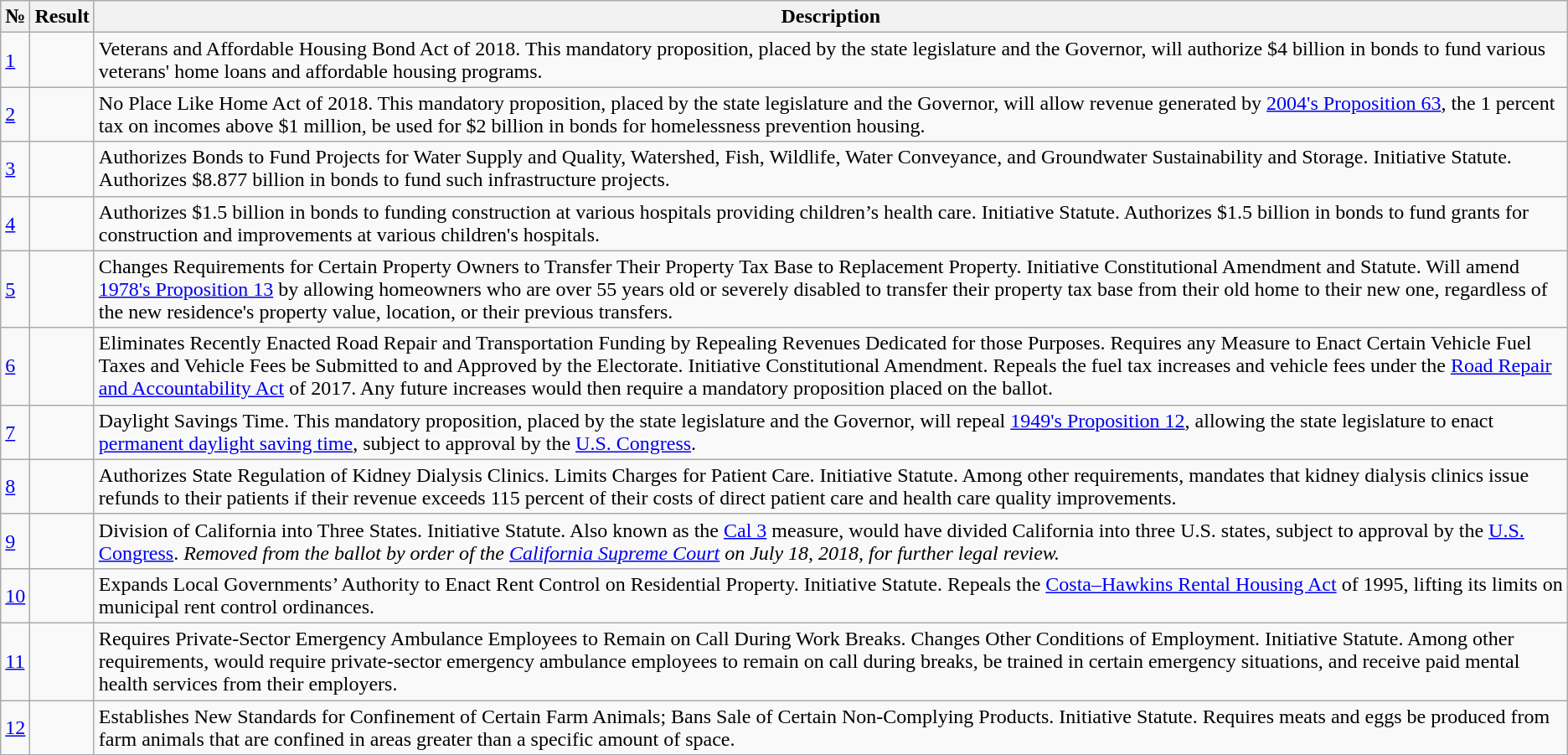<table class="wikitable">
<tr>
<th scope="col">№</th>
<th scope="col">Result</th>
<th scope="col">Description</th>
</tr>
<tr>
<td><a href='#'>1</a></td>
<td></td>
<td>Veterans and Affordable Housing Bond Act of 2018. This mandatory proposition, placed by the state legislature and the Governor, will authorize $4 billion in bonds to fund various veterans' home loans and affordable housing programs.</td>
</tr>
<tr>
<td><a href='#'>2</a></td>
<td></td>
<td>No Place Like Home Act of 2018. This mandatory proposition, placed by the state legislature and the Governor, will allow revenue generated by <a href='#'>2004's Proposition 63</a>, the 1 percent tax on incomes above $1 million, be used for $2 billion in bonds for homelessness prevention housing.</td>
</tr>
<tr>
<td><a href='#'>3</a></td>
<td></td>
<td>Authorizes Bonds to Fund Projects for Water Supply and Quality, Watershed, Fish, Wildlife, Water Conveyance, and Groundwater Sustainability and Storage. Initiative Statute. Authorizes $8.877 billion in bonds to fund such infrastructure projects.</td>
</tr>
<tr>
<td><a href='#'>4</a></td>
<td></td>
<td>Authorizes $1.5 billion in bonds to funding construction at various hospitals providing children’s health care. Initiative Statute. Authorizes $1.5 billion in bonds to fund grants for construction and improvements at various children's hospitals.</td>
</tr>
<tr>
<td><a href='#'>5</a></td>
<td></td>
<td>Changes Requirements for Certain Property Owners to Transfer Their Property Tax Base to Replacement Property. Initiative Constitutional Amendment and Statute. Will amend <a href='#'>1978's Proposition 13</a> by allowing homeowners who are over 55 years old or severely disabled to transfer their property tax base from their old home to their new one, regardless of the new residence's property value, location, or their previous transfers.</td>
</tr>
<tr>
<td><a href='#'>6</a></td>
<td></td>
<td>Eliminates Recently Enacted Road Repair and Transportation Funding by Repealing Revenues Dedicated for those Purposes. Requires any Measure to Enact Certain Vehicle Fuel Taxes and Vehicle Fees be Submitted to and Approved by the Electorate. Initiative Constitutional Amendment. Repeals the fuel tax increases and vehicle fees under the <a href='#'>Road Repair and Accountability Act</a> of 2017. Any future increases would then require a mandatory proposition placed on the ballot.</td>
</tr>
<tr>
<td><a href='#'>7</a></td>
<td></td>
<td>Daylight Savings Time. This mandatory proposition, placed by the state legislature and the Governor, will repeal <a href='#'>1949's Proposition 12</a>, allowing the state legislature to enact <a href='#'>permanent daylight saving time</a>, subject to approval by the <a href='#'>U.S. Congress</a>.</td>
</tr>
<tr>
<td><a href='#'>8</a></td>
<td></td>
<td>Authorizes State Regulation of Kidney Dialysis Clinics. Limits Charges for Patient Care. Initiative Statute. Among other requirements, mandates that kidney dialysis clinics issue refunds to their patients if their revenue exceeds 115 percent of their costs of direct patient care and health care quality improvements.</td>
</tr>
<tr>
<td><a href='#'>9</a></td>
<td></td>
<td>Division of California into Three States. Initiative Statute. Also known as the <a href='#'>Cal 3</a> measure, would have divided California into three U.S. states, subject to approval by the <a href='#'>U.S. Congress</a>. <em>Removed from the ballot by order of the <a href='#'>California Supreme Court</a> on July 18, 2018, for further legal review.</em></td>
</tr>
<tr>
<td><a href='#'>10</a></td>
<td></td>
<td>Expands Local Governments’ Authority to Enact Rent Control on Residential Property. Initiative Statute. Repeals the <a href='#'>Costa–Hawkins Rental Housing Act</a> of 1995, lifting its limits on municipal rent control ordinances.</td>
</tr>
<tr>
<td><a href='#'>11</a></td>
<td></td>
<td>Requires Private-Sector Emergency Ambulance Employees to Remain on Call During Work Breaks. Changes Other Conditions of Employment. Initiative Statute. Among other requirements, would require private-sector emergency ambulance employees to remain on call during breaks, be trained in certain emergency situations, and receive paid mental health services from their employers.</td>
</tr>
<tr>
<td><a href='#'>12</a></td>
<td></td>
<td>Establishes New Standards for Confinement of Certain Farm Animals; Bans Sale of Certain Non-Complying Products. Initiative Statute. Requires meats and eggs be produced from farm animals that are confined in areas greater than a specific amount of space.</td>
</tr>
</table>
